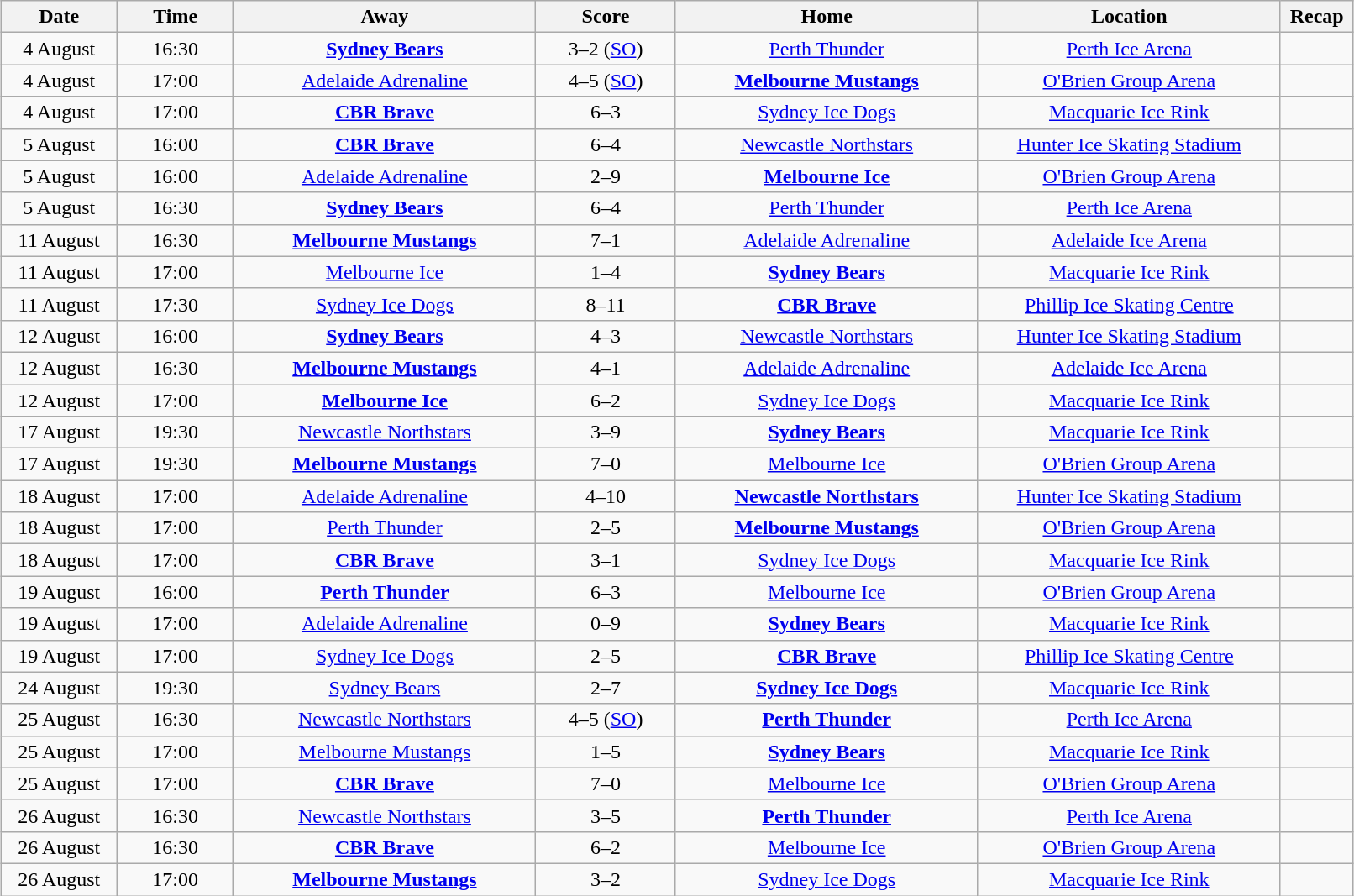<table class="wikitable" width="85%" style="margin: 1em auto 1em auto">
<tr>
<th width="5%">Date</th>
<th width="5%">Time</th>
<th width="13%">Away</th>
<th width="6%">Score</th>
<th width="13%">Home</th>
<th width="13%">Location</th>
<th width="1%">Recap</th>
</tr>
<tr align="center">
<td>4 August</td>
<td>16:30</td>
<td><strong><a href='#'>Sydney Bears</a></strong></td>
<td>3–2 (<a href='#'>SO</a>)</td>
<td><a href='#'>Perth Thunder</a></td>
<td><a href='#'>Perth Ice Arena</a></td>
<td></td>
</tr>
<tr align="center">
<td>4 August</td>
<td>17:00</td>
<td><a href='#'>Adelaide Adrenaline</a></td>
<td>4–5 (<a href='#'>SO</a>)</td>
<td><strong><a href='#'>Melbourne Mustangs</a></strong></td>
<td><a href='#'>O'Brien Group Arena</a></td>
<td></td>
</tr>
<tr align="center">
<td>4 August</td>
<td>17:00</td>
<td><strong><a href='#'>CBR Brave</a></strong></td>
<td>6–3</td>
<td><a href='#'>Sydney Ice Dogs</a></td>
<td><a href='#'>Macquarie Ice Rink</a></td>
<td></td>
</tr>
<tr align="center">
<td>5 August</td>
<td>16:00</td>
<td><strong><a href='#'>CBR Brave</a></strong></td>
<td>6–4</td>
<td><a href='#'>Newcastle Northstars</a></td>
<td><a href='#'>Hunter Ice Skating Stadium</a></td>
<td></td>
</tr>
<tr align="center">
<td>5 August</td>
<td>16:00</td>
<td><a href='#'>Adelaide Adrenaline</a></td>
<td>2–9</td>
<td><strong><a href='#'>Melbourne Ice</a></strong></td>
<td><a href='#'>O'Brien Group Arena</a></td>
<td></td>
</tr>
<tr align="center">
<td>5 August</td>
<td>16:30</td>
<td><strong><a href='#'>Sydney Bears</a></strong></td>
<td>6–4</td>
<td><a href='#'>Perth Thunder</a></td>
<td><a href='#'>Perth Ice Arena</a></td>
<td></td>
</tr>
<tr align="center">
<td>11 August</td>
<td>16:30</td>
<td><strong><a href='#'>Melbourne Mustangs</a></strong></td>
<td>7–1</td>
<td><a href='#'>Adelaide Adrenaline</a></td>
<td><a href='#'>Adelaide Ice Arena</a></td>
<td></td>
</tr>
<tr align="center">
<td>11 August</td>
<td>17:00</td>
<td><a href='#'>Melbourne Ice</a></td>
<td>1–4</td>
<td><strong><a href='#'>Sydney Bears</a></strong></td>
<td><a href='#'>Macquarie Ice Rink</a></td>
<td></td>
</tr>
<tr align="center">
<td>11 August</td>
<td>17:30</td>
<td><a href='#'>Sydney Ice Dogs</a></td>
<td>8–11</td>
<td><strong><a href='#'>CBR Brave</a></strong></td>
<td><a href='#'>Phillip Ice Skating Centre</a></td>
<td></td>
</tr>
<tr align="center">
<td>12 August</td>
<td>16:00</td>
<td><strong><a href='#'>Sydney Bears</a></strong></td>
<td>4–3</td>
<td><a href='#'>Newcastle Northstars</a></td>
<td><a href='#'>Hunter Ice Skating Stadium</a></td>
<td></td>
</tr>
<tr align="center">
<td>12 August</td>
<td>16:30</td>
<td><strong><a href='#'>Melbourne Mustangs</a></strong></td>
<td>4–1</td>
<td><a href='#'>Adelaide Adrenaline</a></td>
<td><a href='#'>Adelaide Ice Arena</a></td>
<td></td>
</tr>
<tr align="center">
<td>12 August</td>
<td>17:00</td>
<td><strong><a href='#'>Melbourne Ice</a></strong></td>
<td>6–2</td>
<td><a href='#'>Sydney Ice Dogs</a></td>
<td><a href='#'>Macquarie Ice Rink</a></td>
<td></td>
</tr>
<tr align="center">
<td>17 August</td>
<td>19:30</td>
<td><a href='#'>Newcastle Northstars</a></td>
<td>3–9</td>
<td><strong><a href='#'>Sydney Bears</a></strong></td>
<td><a href='#'>Macquarie Ice Rink</a></td>
<td></td>
</tr>
<tr align="center">
<td>17 August</td>
<td>19:30</td>
<td><strong><a href='#'>Melbourne Mustangs</a></strong></td>
<td>7–0</td>
<td><a href='#'>Melbourne Ice</a></td>
<td><a href='#'>O'Brien Group Arena</a></td>
<td></td>
</tr>
<tr align="center">
<td>18 August</td>
<td>17:00</td>
<td><a href='#'>Adelaide Adrenaline</a></td>
<td>4–10</td>
<td><strong><a href='#'>Newcastle Northstars</a></strong></td>
<td><a href='#'>Hunter Ice Skating Stadium</a></td>
<td></td>
</tr>
<tr align="center">
<td>18 August</td>
<td>17:00</td>
<td><a href='#'>Perth Thunder</a></td>
<td>2–5</td>
<td><strong><a href='#'>Melbourne Mustangs</a></strong></td>
<td><a href='#'>O'Brien Group Arena</a></td>
<td></td>
</tr>
<tr align="center">
<td>18 August</td>
<td>17:00</td>
<td><strong><a href='#'>CBR Brave</a></strong></td>
<td>3–1</td>
<td><a href='#'>Sydney Ice Dogs</a></td>
<td><a href='#'>Macquarie Ice Rink</a></td>
<td></td>
</tr>
<tr align="center">
<td>19 August</td>
<td>16:00</td>
<td><strong><a href='#'>Perth Thunder</a></strong></td>
<td>6–3</td>
<td><a href='#'>Melbourne Ice</a></td>
<td><a href='#'>O'Brien Group Arena</a></td>
<td></td>
</tr>
<tr align="center">
<td>19 August</td>
<td>17:00</td>
<td><a href='#'>Adelaide Adrenaline</a></td>
<td>0–9</td>
<td><strong><a href='#'>Sydney Bears</a></strong></td>
<td><a href='#'>Macquarie Ice Rink</a></td>
<td></td>
</tr>
<tr align="center">
<td>19 August</td>
<td>17:00</td>
<td><a href='#'>Sydney Ice Dogs</a></td>
<td>2–5</td>
<td><strong><a href='#'>CBR Brave</a></strong></td>
<td><a href='#'>Phillip Ice Skating Centre</a></td>
<td></td>
</tr>
<tr align="center">
<td>24 August</td>
<td>19:30</td>
<td><a href='#'>Sydney Bears</a></td>
<td>2–7</td>
<td><strong><a href='#'>Sydney Ice Dogs</a></strong></td>
<td><a href='#'>Macquarie Ice Rink</a></td>
<td></td>
</tr>
<tr align="center">
<td>25 August</td>
<td>16:30</td>
<td><a href='#'>Newcastle Northstars</a></td>
<td>4–5 (<a href='#'>SO</a>)</td>
<td><strong><a href='#'>Perth Thunder</a></strong></td>
<td><a href='#'>Perth Ice Arena</a></td>
<td></td>
</tr>
<tr align="center">
<td>25 August</td>
<td>17:00</td>
<td><a href='#'>Melbourne Mustangs</a></td>
<td>1–5</td>
<td><strong><a href='#'>Sydney Bears</a></strong></td>
<td><a href='#'>Macquarie Ice Rink</a></td>
<td></td>
</tr>
<tr align="center">
<td>25 August</td>
<td>17:00</td>
<td><strong><a href='#'>CBR Brave</a></strong></td>
<td>7–0</td>
<td><a href='#'>Melbourne Ice</a></td>
<td><a href='#'>O'Brien Group Arena</a></td>
<td></td>
</tr>
<tr align="center">
<td>26 August</td>
<td>16:30</td>
<td><a href='#'>Newcastle Northstars</a></td>
<td>3–5</td>
<td><strong><a href='#'>Perth Thunder</a></strong></td>
<td><a href='#'>Perth Ice Arena</a></td>
<td></td>
</tr>
<tr align="center">
<td>26 August</td>
<td>16:30</td>
<td><strong><a href='#'>CBR Brave</a></strong></td>
<td>6–2</td>
<td><a href='#'>Melbourne Ice</a></td>
<td><a href='#'>O'Brien Group Arena</a></td>
<td></td>
</tr>
<tr align="center">
<td>26 August</td>
<td>17:00</td>
<td><strong><a href='#'>Melbourne Mustangs</a></strong></td>
<td>3–2</td>
<td><a href='#'>Sydney Ice Dogs</a></td>
<td><a href='#'>Macquarie Ice Rink</a></td>
<td></td>
</tr>
</table>
